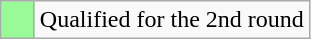<table class="wikitable">
<tr>
<td width=15px bgcolor=#98fb98></td>
<td>Qualified for the 2nd round</td>
</tr>
</table>
